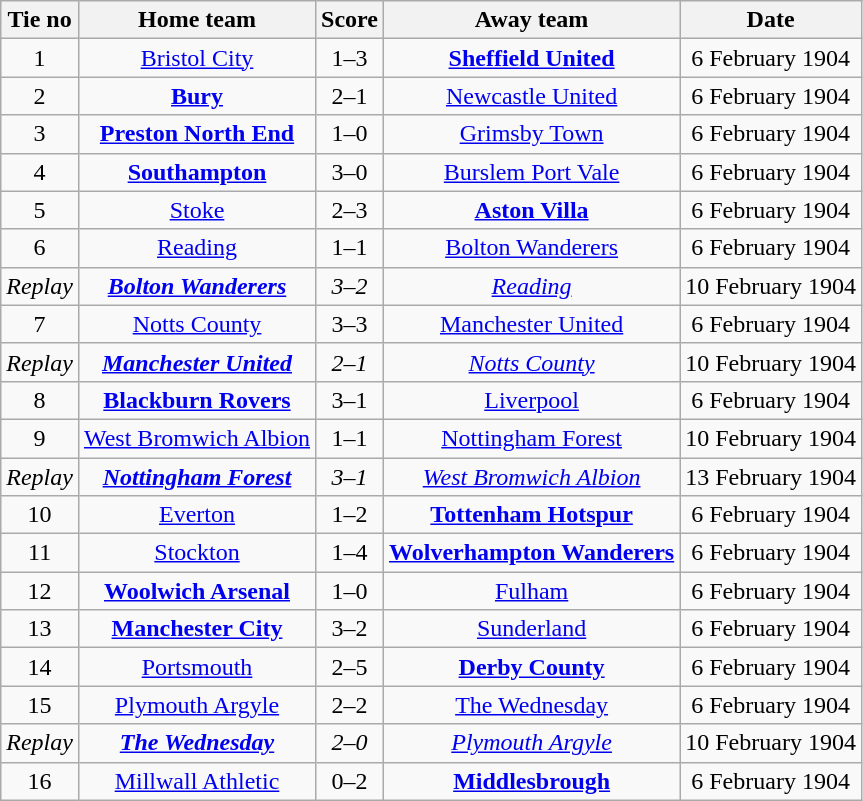<table class="wikitable" style="text-align: center">
<tr>
<th>Tie no</th>
<th>Home team</th>
<th>Score</th>
<th>Away team</th>
<th>Date</th>
</tr>
<tr>
<td>1</td>
<td><a href='#'>Bristol City</a></td>
<td>1–3</td>
<td><strong><a href='#'>Sheffield United</a></strong></td>
<td>6 February 1904</td>
</tr>
<tr>
<td>2</td>
<td><strong><a href='#'>Bury</a></strong></td>
<td>2–1</td>
<td><a href='#'>Newcastle United</a></td>
<td>6 February 1904</td>
</tr>
<tr>
<td>3</td>
<td><strong><a href='#'>Preston North End</a></strong></td>
<td>1–0</td>
<td><a href='#'>Grimsby Town</a></td>
<td>6 February 1904</td>
</tr>
<tr>
<td>4</td>
<td><strong><a href='#'>Southampton</a></strong></td>
<td>3–0</td>
<td><a href='#'>Burslem Port Vale</a></td>
<td>6 February 1904</td>
</tr>
<tr>
<td>5</td>
<td><a href='#'>Stoke</a></td>
<td>2–3</td>
<td><strong><a href='#'>Aston Villa</a></strong></td>
<td>6 February 1904</td>
</tr>
<tr>
<td>6</td>
<td><a href='#'>Reading</a></td>
<td>1–1</td>
<td><a href='#'>Bolton Wanderers</a></td>
<td>6 February 1904</td>
</tr>
<tr>
<td><em>Replay</em></td>
<td><strong><em><a href='#'>Bolton Wanderers</a></em></strong></td>
<td><em>3–2</em></td>
<td><em><a href='#'>Reading</a></em></td>
<td>10 February 1904</td>
</tr>
<tr>
<td>7</td>
<td><a href='#'>Notts County</a></td>
<td>3–3</td>
<td><a href='#'>Manchester United</a></td>
<td>6 February 1904</td>
</tr>
<tr>
<td><em>Replay</em></td>
<td><strong><em><a href='#'>Manchester United</a></em></strong></td>
<td><em>2–1</em></td>
<td><em><a href='#'>Notts County</a></em></td>
<td>10 February 1904</td>
</tr>
<tr>
<td>8</td>
<td><strong><a href='#'>Blackburn Rovers</a></strong></td>
<td>3–1</td>
<td><a href='#'>Liverpool</a></td>
<td>6 February 1904</td>
</tr>
<tr>
<td>9</td>
<td><a href='#'>West Bromwich Albion</a></td>
<td>1–1</td>
<td><a href='#'>Nottingham Forest</a></td>
<td>10 February 1904</td>
</tr>
<tr>
<td><em>Replay</em></td>
<td><strong><em><a href='#'>Nottingham Forest</a></em></strong></td>
<td><em>3–1</em></td>
<td><em><a href='#'>West Bromwich Albion</a></em></td>
<td>13 February 1904</td>
</tr>
<tr>
<td>10</td>
<td><a href='#'>Everton</a></td>
<td>1–2</td>
<td><strong><a href='#'>Tottenham Hotspur</a></strong></td>
<td>6 February 1904</td>
</tr>
<tr>
<td>11</td>
<td><a href='#'>Stockton</a></td>
<td>1–4</td>
<td><strong><a href='#'>Wolverhampton Wanderers</a></strong></td>
<td>6 February 1904</td>
</tr>
<tr>
<td>12</td>
<td><strong><a href='#'>Woolwich Arsenal</a></strong></td>
<td>1–0</td>
<td><a href='#'>Fulham</a></td>
<td>6 February 1904</td>
</tr>
<tr>
<td>13</td>
<td><strong><a href='#'>Manchester City</a></strong></td>
<td>3–2</td>
<td><a href='#'>Sunderland</a></td>
<td>6 February 1904</td>
</tr>
<tr>
<td>14</td>
<td><a href='#'>Portsmouth</a></td>
<td>2–5</td>
<td><strong><a href='#'>Derby County</a></strong></td>
<td>6 February 1904</td>
</tr>
<tr>
<td>15</td>
<td><a href='#'>Plymouth Argyle</a></td>
<td>2–2</td>
<td><a href='#'>The Wednesday</a></td>
<td>6 February 1904</td>
</tr>
<tr>
<td><em>Replay</em></td>
<td><strong><em><a href='#'>The Wednesday</a></em></strong></td>
<td><em>2–0</em></td>
<td><em><a href='#'>Plymouth Argyle</a></em></td>
<td>10 February 1904</td>
</tr>
<tr>
<td>16</td>
<td><a href='#'>Millwall Athletic</a></td>
<td>0–2</td>
<td><strong><a href='#'>Middlesbrough</a></strong></td>
<td>6 February 1904</td>
</tr>
</table>
